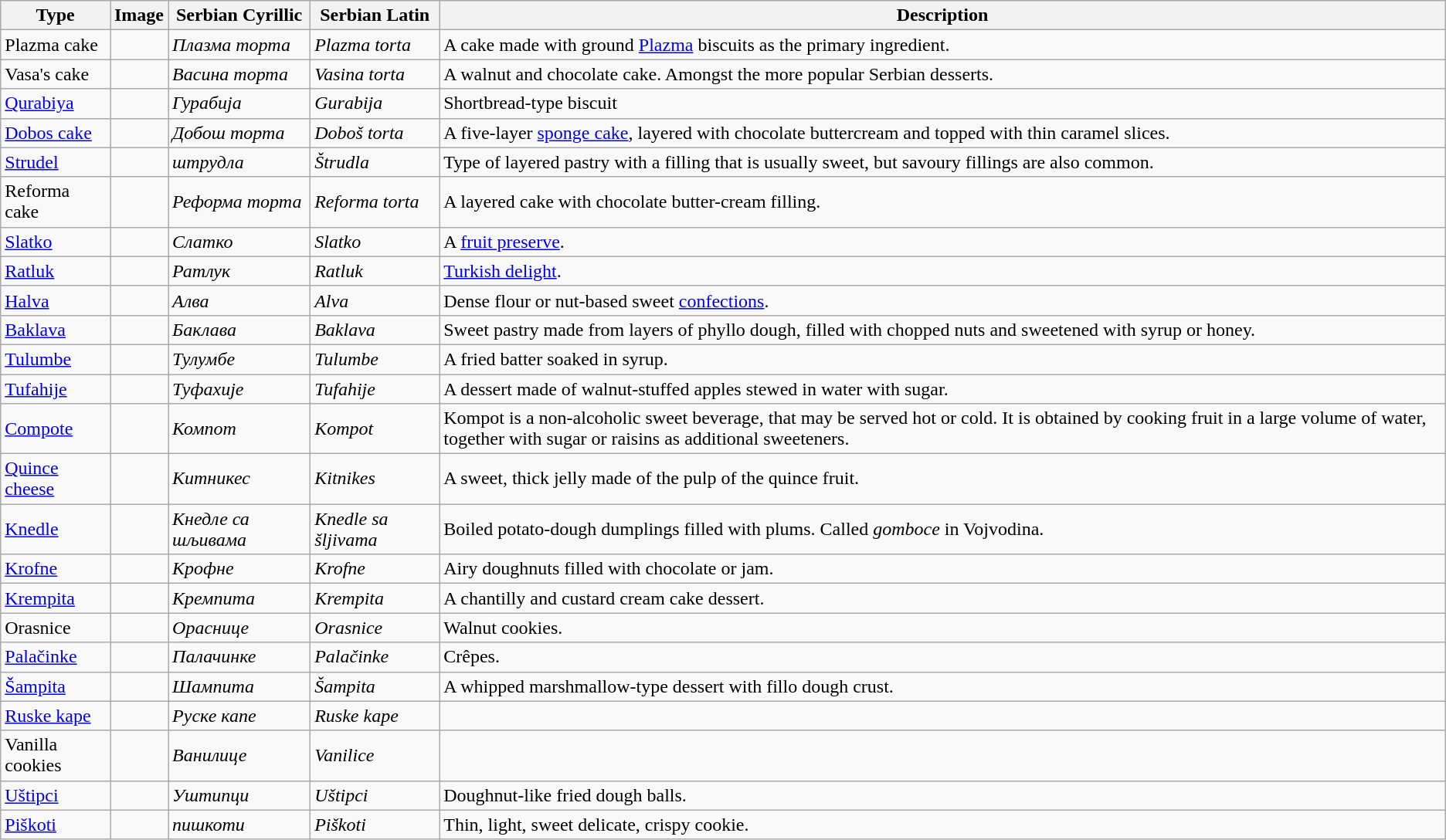<table class="wikitable">
<tr>
<th>Type</th>
<th>Image</th>
<th>Serbian Cyrillic</th>
<th>Serbian Latin</th>
<th>Description</th>
</tr>
<tr>
<td>Plazma cake</td>
<td></td>
<td><em>Плазма торта</em></td>
<td><em>Plazma torta</em></td>
<td>A cake made with ground <a href='#'>Plazma</a> biscuits as the primary ingredient.</td>
</tr>
<tr>
<td>Vasa's cake</td>
<td></td>
<td><em>Васина торта</em></td>
<td><em>Vasina torta</em></td>
<td>A walnut and chocolate cake. Amongst the more popular Serbian desserts.</td>
</tr>
<tr>
<td><a href='#'>Qurabiya</a></td>
<td></td>
<td><em>Гурабија</em></td>
<td><em>Gurabija</em></td>
<td>Shortbread-type biscuit</td>
</tr>
<tr>
<td><a href='#'>Dobos cake</a></td>
<td></td>
<td><em>Добош торта</em></td>
<td><em>Doboš torta</em></td>
<td>A five-layer <a href='#'>sponge cake</a>, layered with chocolate buttercream and topped with thin caramel slices.</td>
</tr>
<tr>
<td><a href='#'>Strudel</a></td>
<td></td>
<td><em>штрудла</em></td>
<td><em>Štrudla</em></td>
<td>Type of layered pastry with a filling that is usually sweet, but savoury fillings are also common.</td>
</tr>
<tr>
<td>Reforma cake</td>
<td></td>
<td><em>Реформа торта</em></td>
<td><em>Reforma torta</em></td>
<td>A layered cake with chocolate butter-cream filling.</td>
</tr>
<tr>
<td><a href='#'>Slatko</a></td>
<td></td>
<td><em>Слатко</em></td>
<td><em>Slatko</em></td>
<td>A <a href='#'>fruit preserve</a>.</td>
</tr>
<tr>
<td><a href='#'>Ratluk</a></td>
<td></td>
<td><em>Ратлук</em></td>
<td><em>Ratluk</em></td>
<td><a href='#'>Turkish delight</a>.</td>
</tr>
<tr>
<td><a href='#'>Halva</a></td>
<td></td>
<td><em>Алва</em></td>
<td><em>Alva</em></td>
<td>Dense flour or nut-based sweet <a href='#'>confections</a>.</td>
</tr>
<tr>
<td><a href='#'>Baklava</a></td>
<td></td>
<td><em>Баклава</em></td>
<td><em>Baklava</em></td>
<td>Sweet pastry made from layers of phyllo dough, filled with chopped nuts and sweetened with syrup or honey.</td>
</tr>
<tr>
<td><a href='#'>Tulumbe</a></td>
<td></td>
<td><em>Тулумбе</em></td>
<td><em>Tulumbe</em></td>
<td>A fried batter soaked in syrup.</td>
</tr>
<tr>
<td><a href='#'>Tufahije</a></td>
<td></td>
<td><em>Туфахије</em></td>
<td><em>Tufahije</em></td>
<td>A dessert made of walnut-stuffed apples stewed in water with sugar.</td>
</tr>
<tr>
<td><a href='#'>Compote</a></td>
<td></td>
<td><em>Компот</em></td>
<td><em>Kompot</em></td>
<td>Kompot is a non-alcoholic sweet beverage, that may be served hot or cold. It is obtained by cooking fruit in a large volume of water, together with sugar or raisins as additional sweeteners.</td>
</tr>
<tr>
<td><a href='#'>Quince cheese</a></td>
<td></td>
<td><em>Китникес</em></td>
<td><em>Kitnikes</em></td>
<td>A sweet, thick jelly made of the pulp of the quince fruit.</td>
</tr>
<tr>
<td><a href='#'>Knedle</a></td>
<td></td>
<td><em>Кнедле са шљивама</em></td>
<td><em>Knedle sa šljivama</em></td>
<td>Boiled potato-dough dumplings filled with plums. Called <em>gomboce</em> in Vojvodina.</td>
</tr>
<tr>
<td><a href='#'>Krofne</a></td>
<td></td>
<td><em>Крофне</em></td>
<td><em>Krofne</em></td>
<td>Airy doughnuts filled with chocolate or jam.</td>
</tr>
<tr>
<td><a href='#'>Krempita</a></td>
<td></td>
<td><em>Кремпита</em></td>
<td><em>Krempita</em></td>
<td>A chantilly and custard cream cake dessert.</td>
</tr>
<tr>
<td>Orasnice</td>
<td></td>
<td><em>Ораснице</em></td>
<td><em>Orasnice</em></td>
<td>Walnut cookies.</td>
</tr>
<tr>
<td><a href='#'>Palačinke</a></td>
<td></td>
<td><em>Палачинке</em></td>
<td><em>Palačinke</em></td>
<td>Crêpes.</td>
</tr>
<tr>
<td><a href='#'>Šampita</a></td>
<td></td>
<td><em>Шампита</em></td>
<td><em>Šampita</em></td>
<td>A whipped marshmallow-type dessert with fillo dough crust.</td>
</tr>
<tr>
<td><a href='#'>Ruske kape</a></td>
<td></td>
<td><em>Руске капе</em></td>
<td><em>Ruske kape</em></td>
<td></td>
</tr>
<tr>
<td>Vanilla cookies</td>
<td></td>
<td><em>Ванилице</em></td>
<td><em>Vanilice</em></td>
<td></td>
</tr>
<tr>
<td><a href='#'>Uštipci</a></td>
<td></td>
<td><em>Уштипци</em></td>
<td><em>Uštipci</em></td>
<td>Doughnut-like fried dough balls.</td>
</tr>
<tr>
<td><a href='#'>Piškoti</a></td>
<td></td>
<td><em>пишкоти</em></td>
<td><em>Piškoti</em></td>
<td>Thin, light, sweet delicate, crispy cookie.</td>
</tr>
</table>
